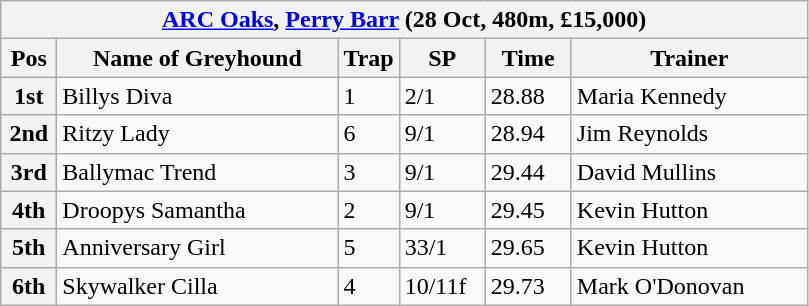<table class="wikitable">
<tr>
<th colspan="6"><a href='#'>ARC Oaks</a>, <a href='#'>Perry Barr</a> (28 Oct, 480m, £15,000)</th>
</tr>
<tr>
<th width=30>Pos</th>
<th width=180>Name of Greyhound</th>
<th width=30>Trap</th>
<th width=50>SP</th>
<th width=50>Time</th>
<th width=150>Trainer</th>
</tr>
<tr>
<th>1st</th>
<td>Billys Diva</td>
<td>1</td>
<td>2/1</td>
<td>28.88</td>
<td>Maria Kennedy</td>
</tr>
<tr>
<th>2nd</th>
<td>Ritzy Lady</td>
<td>6</td>
<td>9/1</td>
<td>28.94</td>
<td>Jim Reynolds</td>
</tr>
<tr>
<th>3rd</th>
<td>Ballymac Trend</td>
<td>3</td>
<td>9/1</td>
<td>29.44</td>
<td>David Mullins</td>
</tr>
<tr>
<th>4th</th>
<td>Droopys Samantha</td>
<td>2</td>
<td>9/1</td>
<td>29.45</td>
<td>Kevin Hutton</td>
</tr>
<tr>
<th>5th</th>
<td>Anniversary Girl</td>
<td>5</td>
<td>33/1</td>
<td>29.65</td>
<td>Kevin Hutton</td>
</tr>
<tr>
<th>6th</th>
<td>Skywalker Cilla</td>
<td>4</td>
<td>10/11f</td>
<td>29.73</td>
<td>Mark O'Donovan</td>
</tr>
</table>
